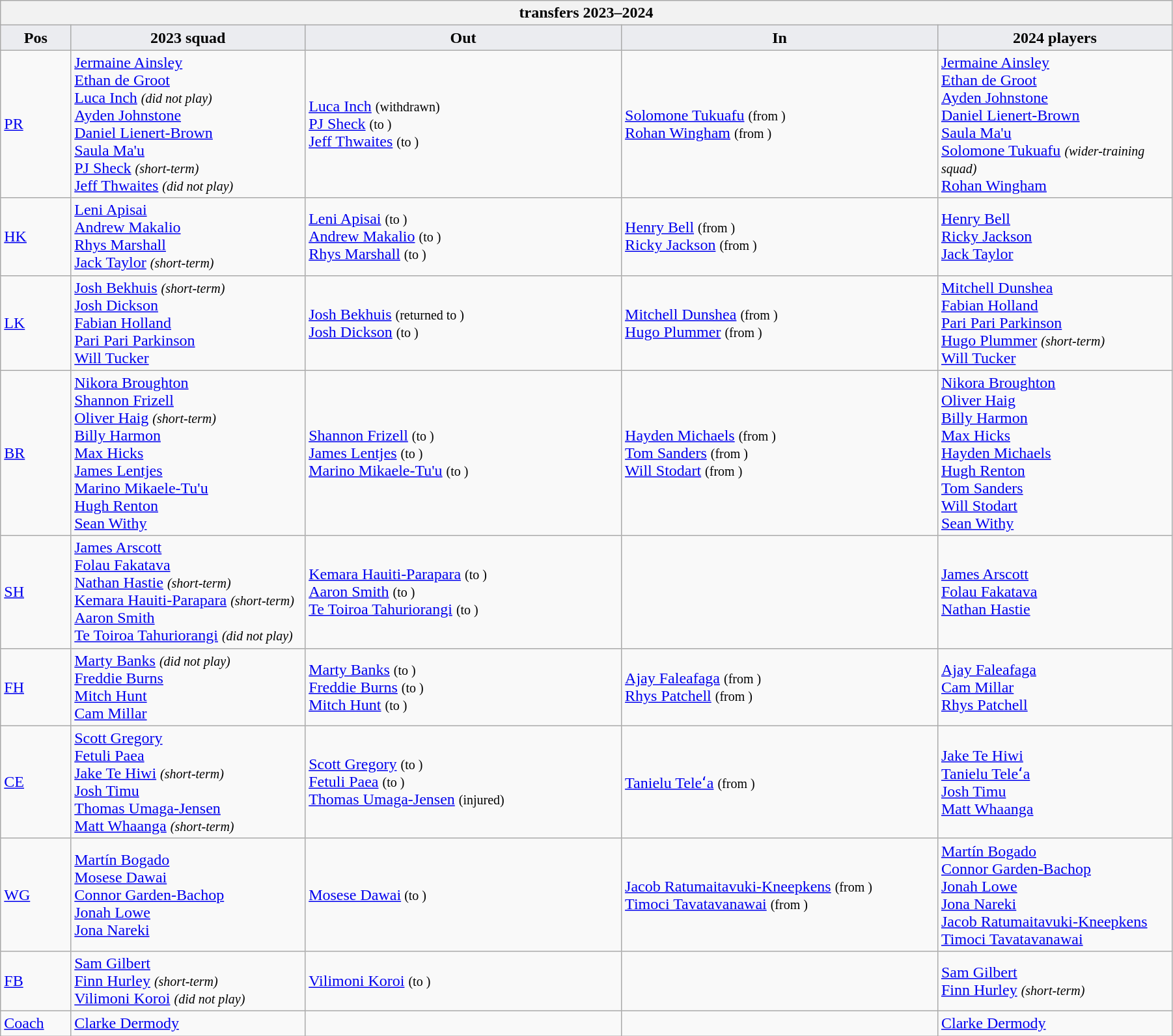<table class="wikitable" style="text-align: left; width:95%">
<tr>
<th colspan="100%"> transfers 2023–2024</th>
</tr>
<tr>
<th style="background:#ebecf0; width:6%;">Pos</th>
<th style="background:#ebecf0; width:20%;">2023 squad</th>
<th style="background:#ebecf0; width:27%;">Out</th>
<th style="background:#ebecf0; width:27%;">In</th>
<th style="background:#ebecf0; width:20%;">2024 players</th>
</tr>
<tr>
<td><a href='#'>PR</a></td>
<td> <a href='#'>Jermaine Ainsley</a> <br><a href='#'>Ethan de Groot</a> <br> <a href='#'>Luca Inch</a> <small><em>(did not play)</em></small> <br> <a href='#'>Ayden Johnstone</a> <br> <a href='#'>Daniel Lienert-Brown</a> <br> <a href='#'>Saula Ma'u</a> <br> <a href='#'>PJ Sheck</a> <small><em>(short-term)</em></small> <br> <a href='#'>Jeff Thwaites</a> <small><em>(did not play)</em></small></td>
<td>  <a href='#'>Luca Inch</a> <small>(withdrawn)</small> <br>  <a href='#'>PJ Sheck</a> <small>(to )</small> <br>   <a href='#'>Jeff Thwaites</a> <small>(to )</small></td>
<td>  <a href='#'>Solomone Tukuafu</a> <small>(from )</small> <br>  <a href='#'>Rohan Wingham</a> <small>(from )</small></td>
<td> <a href='#'>Jermaine Ainsley</a> <br> <a href='#'>Ethan de Groot</a> <br> <a href='#'>Ayden Johnstone</a> <br> <a href='#'>Daniel Lienert-Brown</a> <br> <a href='#'>Saula Ma'u</a> <br> <a href='#'>Solomone Tukuafu</a> <small><em>(wider-training squad)</em></small> <br> <a href='#'>Rohan Wingham</a></td>
</tr>
<tr>
<td><a href='#'>HK</a></td>
<td> <a href='#'>Leni Apisai</a> <br> <a href='#'>Andrew Makalio</a> <br> <a href='#'>Rhys Marshall</a> <br> <a href='#'>Jack Taylor</a> <small><em>(short-term)</em></small></td>
<td>  <a href='#'>Leni Apisai</a> <small>(to )</small> <br>  <a href='#'>Andrew Makalio</a> <small>(to )</small> <br>  <a href='#'>Rhys Marshall</a> <small>(to )</small></td>
<td>  <a href='#'>Henry Bell</a> <small>(from )</small> <br>  <a href='#'>Ricky Jackson</a> <small>(from )</small></td>
<td> <a href='#'>Henry Bell</a> <br> <a href='#'>Ricky Jackson</a> <br> <a href='#'>Jack Taylor</a></td>
</tr>
<tr>
<td><a href='#'>LK</a></td>
<td> <a href='#'>Josh Bekhuis</a> <small><em>(short-term)</em></small> <br> <a href='#'>Josh Dickson</a> <br> <a href='#'>Fabian Holland</a> <br> <a href='#'>Pari Pari Parkinson</a> <br> <a href='#'>Will Tucker</a></td>
<td>  <a href='#'>Josh Bekhuis</a> <small>(returned to )</small> <br>  <a href='#'>Josh Dickson</a> <small>(to )</small></td>
<td>  <a href='#'>Mitchell Dunshea</a> <small>(from )</small> <br>  <a href='#'>Hugo Plummer</a> <small>(from )</small></td>
<td> <a href='#'>Mitchell Dunshea</a> <br> <a href='#'>Fabian Holland</a> <br> <a href='#'>Pari Pari Parkinson</a> <br> <a href='#'>Hugo Plummer</a> <small><em>(short-term)</em></small> <br> <a href='#'>Will Tucker</a></td>
</tr>
<tr>
<td><a href='#'>BR</a></td>
<td> <a href='#'>Nikora Broughton</a> <br> <a href='#'>Shannon Frizell</a> <br> <a href='#'>Oliver Haig</a> <small><em>(short-term)</em></small> <br> <a href='#'>Billy Harmon</a> <br> <a href='#'>Max Hicks</a> <br> <a href='#'>James Lentjes</a> <br> <a href='#'>Marino Mikaele-Tu'u</a> <br> <a href='#'>Hugh Renton</a> <br> <a href='#'>Sean Withy</a></td>
<td>  <a href='#'>Shannon Frizell</a> <small>(to )</small> <br>  <a href='#'>James Lentjes</a> <small>(to )</small> <br>  <a href='#'>Marino Mikaele-Tu'u</a> <small>(to )</small></td>
<td>  <a href='#'>Hayden Michaels</a> <small>(from )</small> <br>  <a href='#'>Tom Sanders</a> <small>(from )</small> <br>  <a href='#'>Will Stodart</a> <small>(from )</small></td>
<td> <a href='#'>Nikora Broughton</a> <br> <a href='#'>Oliver Haig</a> <br> <a href='#'>Billy Harmon</a> <br> <a href='#'>Max Hicks</a> <br> <a href='#'>Hayden Michaels</a> <br> <a href='#'>Hugh Renton</a> <br> <a href='#'>Tom Sanders</a> <br> <a href='#'>Will Stodart</a> <br> <a href='#'>Sean Withy</a></td>
</tr>
<tr>
<td><a href='#'>SH</a></td>
<td> <a href='#'>James Arscott</a> <br> <a href='#'>Folau Fakatava</a> <br> <a href='#'>Nathan Hastie</a> <small><em>(short-term)</em></small> <br> <a href='#'>Kemara Hauiti-Parapara</a> <small><em>(short-term)</em></small> <br> <a href='#'>Aaron Smith</a> <br> <a href='#'>Te Toiroa Tahuriorangi</a> <small><em>(did not play)</em></small></td>
<td>  <a href='#'>Kemara Hauiti-Parapara</a> <small>(to )</small> <br>  <a href='#'>Aaron Smith</a> <small>(to )</small> <br>  <a href='#'>Te Toiroa Tahuriorangi</a> <small>(to )</small></td>
<td></td>
<td> <a href='#'>James Arscott</a> <br> <a href='#'>Folau Fakatava</a> <br> <a href='#'>Nathan Hastie</a></td>
</tr>
<tr>
<td><a href='#'>FH</a></td>
<td> <a href='#'>Marty Banks</a> <small><em>(did not play)</em></small> <br> <a href='#'>Freddie Burns</a> <br> <a href='#'>Mitch Hunt</a> <br> <a href='#'>Cam Millar</a></td>
<td>  <a href='#'>Marty Banks</a> <small>(to )</small> <br>  <a href='#'>Freddie Burns</a> <small>(to )</small> <br>  <a href='#'>Mitch Hunt</a> <small>(to )</small></td>
<td>  <a href='#'>Ajay Faleafaga</a> <small>(from )</small> <br>  <a href='#'>Rhys Patchell</a> <small>(from )</small></td>
<td> <a href='#'>Ajay Faleafaga</a> <br> <a href='#'>Cam Millar</a> <br> <a href='#'>Rhys Patchell</a></td>
</tr>
<tr>
<td><a href='#'>CE</a></td>
<td> <a href='#'>Scott Gregory</a> <br> <a href='#'>Fetuli Paea</a> <br> <a href='#'>Jake Te Hiwi</a> <small><em>(short-term)</em></small> <br> <a href='#'>Josh Timu</a> <br> <a href='#'>Thomas Umaga-Jensen</a> <br> <a href='#'>Matt Whaanga</a> <small><em>(short-term)</em></small></td>
<td>  <a href='#'>Scott Gregory</a> <small>(to )</small> <br>  <a href='#'>Fetuli Paea</a> <small>(to )</small> <br>  <a href='#'>Thomas Umaga-Jensen</a> <small>(injured)</small></td>
<td>  <a href='#'>Tanielu Teleʻa</a> <small>(from )</small></td>
<td> <a href='#'>Jake Te Hiwi</a> <br>  <a href='#'>Tanielu Teleʻa</a> <br> <a href='#'>Josh Timu</a> <br> <a href='#'>Matt Whaanga</a></td>
</tr>
<tr>
<td><a href='#'>WG</a></td>
<td> <a href='#'>Martín Bogado</a> <br> <a href='#'>Mosese Dawai</a><br> <a href='#'>Connor Garden-Bachop</a><br> <a href='#'>Jonah Lowe</a> <br> <a href='#'>Jona Nareki</a></td>
<td>  <a href='#'>Mosese Dawai</a><small> (to )</small></td>
<td>  <a href='#'>Jacob Ratumaitavuki-Kneepkens</a> <small>(from )</small> <br>  <a href='#'>Timoci Tavatavanawai</a> <small>(from )</small></td>
<td> <a href='#'>Martín Bogado</a><br> <a href='#'>Connor Garden-Bachop</a><br> <a href='#'>Jonah Lowe</a> <br> <a href='#'>Jona Nareki</a> <br> <a href='#'>Jacob Ratumaitavuki-Kneepkens</a> <br> <a href='#'>Timoci Tavatavanawai</a></td>
</tr>
<tr>
<td><a href='#'>FB</a></td>
<td> <a href='#'>Sam Gilbert</a> <br> <a href='#'>Finn Hurley</a> <small><em>(short-term)</em></small> <br> <a href='#'>Vilimoni Koroi</a> <small><em>(did not play)</em></small></td>
<td>  <a href='#'>Vilimoni Koroi</a> <small>(to )</small></td>
<td></td>
<td> <a href='#'>Sam Gilbert</a> <br> <a href='#'>Finn Hurley</a> <small><em>(short-term)</em></small></td>
</tr>
<tr>
<td><a href='#'>Coach</a></td>
<td> <a href='#'>Clarke Dermody</a></td>
<td></td>
<td></td>
<td> <a href='#'>Clarke Dermody</a></td>
</tr>
</table>
